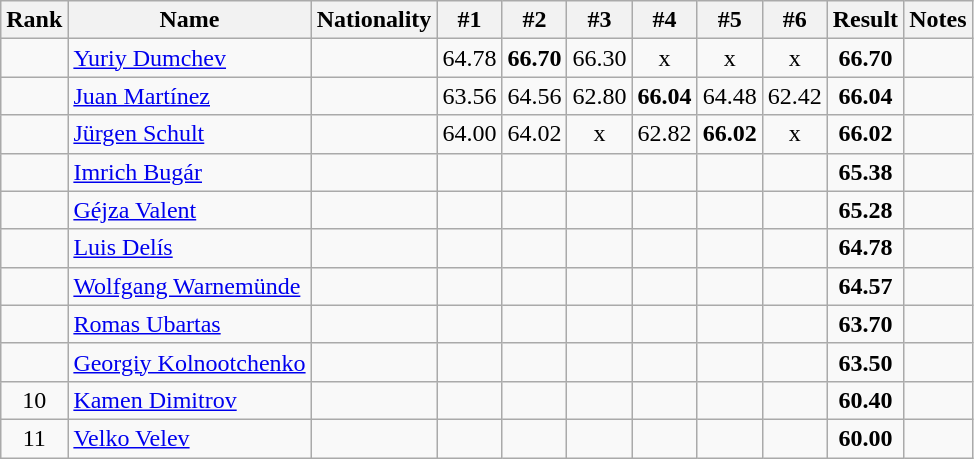<table class="wikitable sortable" style="text-align:center">
<tr>
<th>Rank</th>
<th>Name</th>
<th>Nationality</th>
<th>#1</th>
<th>#2</th>
<th>#3</th>
<th>#4</th>
<th>#5</th>
<th>#6</th>
<th>Result</th>
<th>Notes</th>
</tr>
<tr>
<td></td>
<td align="left"><a href='#'>Yuriy Dumchev</a></td>
<td align=left></td>
<td>64.78</td>
<td><strong>66.70</strong></td>
<td>66.30</td>
<td>x</td>
<td>x</td>
<td>x</td>
<td><strong>66.70</strong></td>
<td></td>
</tr>
<tr>
<td></td>
<td align="left"><a href='#'>Juan Martínez</a></td>
<td align=left></td>
<td>63.56</td>
<td>64.56</td>
<td>62.80</td>
<td><strong>66.04</strong></td>
<td>64.48</td>
<td>62.42</td>
<td><strong>66.04</strong></td>
<td></td>
</tr>
<tr>
<td></td>
<td align="left"><a href='#'>Jürgen Schult</a></td>
<td align=left></td>
<td>64.00</td>
<td>64.02</td>
<td>x</td>
<td>62.82</td>
<td><strong>66.02</strong></td>
<td>x</td>
<td><strong>66.02</strong></td>
<td></td>
</tr>
<tr>
<td></td>
<td align="left"><a href='#'>Imrich Bugár</a></td>
<td align=left></td>
<td></td>
<td></td>
<td></td>
<td></td>
<td></td>
<td></td>
<td><strong>65.38</strong></td>
<td></td>
</tr>
<tr>
<td></td>
<td align="left"><a href='#'>Géjza Valent</a></td>
<td align=left></td>
<td></td>
<td></td>
<td></td>
<td></td>
<td></td>
<td></td>
<td><strong>65.28</strong></td>
<td></td>
</tr>
<tr>
<td></td>
<td align="left"><a href='#'>Luis Delís</a></td>
<td align=left></td>
<td></td>
<td></td>
<td></td>
<td></td>
<td></td>
<td></td>
<td><strong>64.78</strong></td>
<td></td>
</tr>
<tr>
<td></td>
<td align="left"><a href='#'>Wolfgang Warnemünde</a></td>
<td align=left></td>
<td></td>
<td></td>
<td></td>
<td></td>
<td></td>
<td></td>
<td><strong>64.57</strong></td>
<td></td>
</tr>
<tr>
<td></td>
<td align="left"><a href='#'>Romas Ubartas</a></td>
<td align=left></td>
<td></td>
<td></td>
<td></td>
<td></td>
<td></td>
<td></td>
<td><strong>63.70</strong></td>
<td></td>
</tr>
<tr>
<td></td>
<td align="left"><a href='#'>Georgiy Kolnootchenko</a></td>
<td align=left></td>
<td></td>
<td></td>
<td></td>
<td></td>
<td></td>
<td></td>
<td><strong>63.50</strong></td>
<td></td>
</tr>
<tr>
<td>10</td>
<td align="left"><a href='#'>Kamen Dimitrov</a></td>
<td align=left></td>
<td></td>
<td></td>
<td></td>
<td></td>
<td></td>
<td></td>
<td><strong>60.40</strong></td>
<td></td>
</tr>
<tr>
<td>11</td>
<td align="left"><a href='#'>Velko Velev</a></td>
<td align=left></td>
<td></td>
<td></td>
<td></td>
<td></td>
<td></td>
<td></td>
<td><strong>60.00</strong></td>
<td></td>
</tr>
</table>
